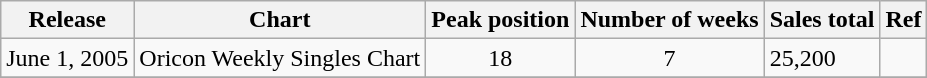<table class="wikitable">
<tr>
<th>Release</th>
<th>Chart</th>
<th>Peak position</th>
<th>Number of weeks</th>
<th>Sales total</th>
<th>Ref</th>
</tr>
<tr>
<td>June 1, 2005</td>
<td>Oricon Weekly Singles Chart</td>
<td align="center">18</td>
<td align="center">7</td>
<td>25,200</td>
<td></td>
</tr>
<tr>
</tr>
</table>
